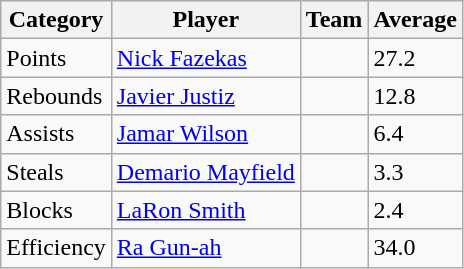<table class=wikitable>
<tr>
<th>Category</th>
<th>Player</th>
<th>Team</th>
<th>Average</th>
</tr>
<tr>
<td>Points</td>
<td><a href='#'>Nick Fazekas</a></td>
<td></td>
<td>27.2</td>
</tr>
<tr>
<td>Rebounds</td>
<td><a href='#'>Javier Justiz</a></td>
<td></td>
<td>12.8</td>
</tr>
<tr>
<td>Assists</td>
<td><a href='#'>Jamar Wilson</a></td>
<td></td>
<td>6.4</td>
</tr>
<tr>
<td>Steals</td>
<td><a href='#'>Demario Mayfield</a></td>
<td></td>
<td>3.3</td>
</tr>
<tr>
<td>Blocks</td>
<td><a href='#'>LaRon Smith</a></td>
<td></td>
<td>2.4</td>
</tr>
<tr>
<td>Efficiency</td>
<td><a href='#'>Ra Gun-ah</a></td>
<td></td>
<td>34.0</td>
</tr>
</table>
